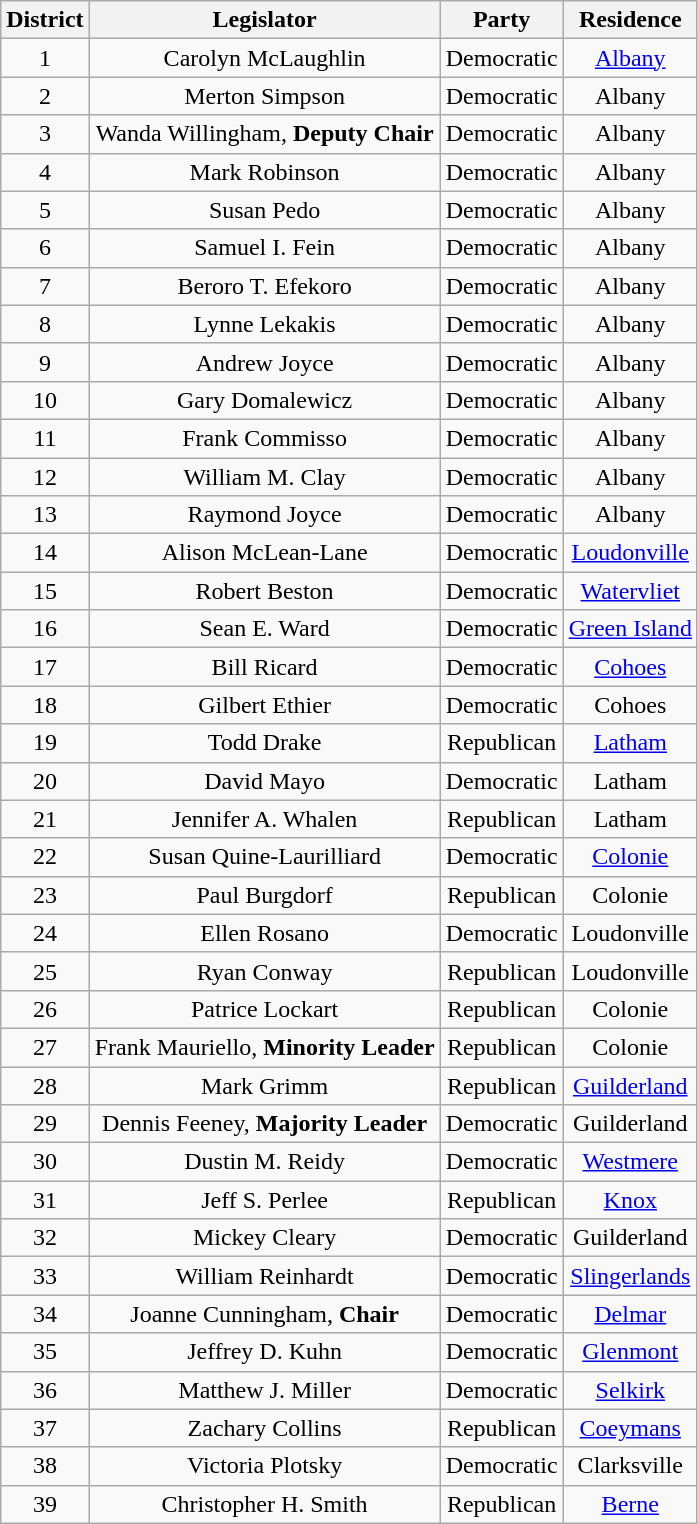<table class="wikitable" style="text-align:center">
<tr>
<th>District</th>
<th>Legislator</th>
<th>Party</th>
<th>Residence</th>
</tr>
<tr>
<td>1</td>
<td>Carolyn McLaughlin</td>
<td>Democratic</td>
<td><a href='#'>Albany</a></td>
</tr>
<tr>
<td>2</td>
<td>Merton Simpson</td>
<td>Democratic</td>
<td>Albany</td>
</tr>
<tr>
<td>3</td>
<td>Wanda Willingham, <strong>Deputy Chair</strong></td>
<td>Democratic</td>
<td>Albany</td>
</tr>
<tr>
<td>4</td>
<td>Mark Robinson</td>
<td>Democratic</td>
<td>Albany</td>
</tr>
<tr>
<td>5</td>
<td>Susan Pedo</td>
<td>Democratic</td>
<td>Albany</td>
</tr>
<tr>
<td>6</td>
<td>Samuel I. Fein</td>
<td>Democratic</td>
<td>Albany</td>
</tr>
<tr>
<td>7</td>
<td>Beroro T. Efekoro</td>
<td>Democratic</td>
<td>Albany</td>
</tr>
<tr>
<td>8</td>
<td>Lynne Lekakis</td>
<td>Democratic</td>
<td>Albany</td>
</tr>
<tr>
<td>9</td>
<td>Andrew Joyce</td>
<td>Democratic</td>
<td>Albany</td>
</tr>
<tr>
<td>10</td>
<td>Gary Domalewicz</td>
<td>Democratic</td>
<td>Albany</td>
</tr>
<tr>
<td>11</td>
<td>Frank Commisso</td>
<td>Democratic</td>
<td>Albany</td>
</tr>
<tr>
<td>12</td>
<td>William M. Clay</td>
<td>Democratic</td>
<td>Albany</td>
</tr>
<tr>
<td>13</td>
<td>Raymond Joyce</td>
<td>Democratic</td>
<td>Albany</td>
</tr>
<tr>
<td>14</td>
<td>Alison McLean-Lane</td>
<td>Democratic</td>
<td><a href='#'>Loudonville</a></td>
</tr>
<tr>
<td>15</td>
<td>Robert Beston</td>
<td>Democratic</td>
<td><a href='#'>Watervliet</a></td>
</tr>
<tr>
<td>16</td>
<td>Sean E. Ward</td>
<td>Democratic</td>
<td><a href='#'>Green Island</a></td>
</tr>
<tr>
<td>17</td>
<td>Bill Ricard</td>
<td>Democratic</td>
<td><a href='#'>Cohoes</a></td>
</tr>
<tr>
<td>18</td>
<td>Gilbert Ethier</td>
<td>Democratic</td>
<td>Cohoes</td>
</tr>
<tr>
<td>19</td>
<td>Todd Drake</td>
<td>Republican</td>
<td><a href='#'>Latham</a></td>
</tr>
<tr>
<td>20</td>
<td>David Mayo</td>
<td>Democratic</td>
<td>Latham</td>
</tr>
<tr>
<td>21</td>
<td>Jennifer A. Whalen</td>
<td>Republican</td>
<td>Latham</td>
</tr>
<tr>
<td>22</td>
<td>Susan Quine-Laurilliard</td>
<td>Democratic</td>
<td><a href='#'>Colonie</a></td>
</tr>
<tr>
<td>23</td>
<td>Paul Burgdorf</td>
<td>Republican</td>
<td>Colonie</td>
</tr>
<tr>
<td>24</td>
<td>Ellen Rosano</td>
<td>Democratic</td>
<td>Loudonville</td>
</tr>
<tr>
<td>25</td>
<td>Ryan Conway</td>
<td>Republican</td>
<td>Loudonville</td>
</tr>
<tr>
<td>26</td>
<td>Patrice Lockart</td>
<td>Republican</td>
<td>Colonie</td>
</tr>
<tr>
<td>27</td>
<td>Frank Mauriello, <strong>Minority Leader</strong></td>
<td>Republican</td>
<td>Colonie</td>
</tr>
<tr>
<td>28</td>
<td>Mark Grimm</td>
<td>Republican</td>
<td><a href='#'>Guilderland</a></td>
</tr>
<tr>
<td>29</td>
<td>Dennis Feeney, <strong>Majority Leader</strong></td>
<td>Democratic</td>
<td>Guilderland</td>
</tr>
<tr>
<td>30</td>
<td>Dustin M. Reidy</td>
<td>Democratic</td>
<td><a href='#'>Westmere</a></td>
</tr>
<tr>
<td>31</td>
<td>Jeff S. Perlee</td>
<td>Republican</td>
<td><a href='#'>Knox</a></td>
</tr>
<tr>
<td>32</td>
<td>Mickey Cleary</td>
<td>Democratic</td>
<td>Guilderland</td>
</tr>
<tr>
<td>33</td>
<td>William Reinhardt</td>
<td>Democratic</td>
<td><a href='#'>Slingerlands</a></td>
</tr>
<tr>
<td>34</td>
<td>Joanne Cunningham, <strong>Chair</strong></td>
<td>Democratic</td>
<td><a href='#'>Delmar</a></td>
</tr>
<tr>
<td>35</td>
<td>Jeffrey D. Kuhn</td>
<td>Democratic</td>
<td><a href='#'>Glenmont</a></td>
</tr>
<tr>
<td>36</td>
<td>Matthew J. Miller</td>
<td>Democratic</td>
<td><a href='#'>Selkirk</a></td>
</tr>
<tr>
<td>37</td>
<td>Zachary Collins</td>
<td>Republican</td>
<td><a href='#'>Coeymans</a></td>
</tr>
<tr>
<td>38</td>
<td>Victoria Plotsky</td>
<td>Democratic</td>
<td>Clarksville</td>
</tr>
<tr>
<td>39</td>
<td>Christopher H. Smith</td>
<td>Republican</td>
<td><a href='#'>Berne</a></td>
</tr>
</table>
